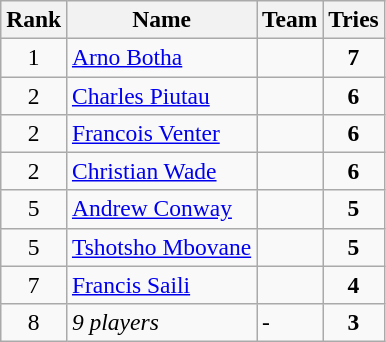<table class="wikitable sortable" style="text-align:center; font-size:98%;">
<tr>
<th>Rank</th>
<th>Name</th>
<th>Team</th>
<th>Tries</th>
</tr>
<tr>
<td>1</td>
<td align="left"><a href='#'>Arno Botha</a></td>
<td align="left"></td>
<td><strong>7</strong></td>
</tr>
<tr>
<td>2</td>
<td align="left"><a href='#'>Charles Piutau</a></td>
<td align="left"></td>
<td><strong>6</strong></td>
</tr>
<tr>
<td>2</td>
<td align="left"><a href='#'>Francois Venter</a></td>
<td align="left"></td>
<td><strong>6</strong></td>
</tr>
<tr>
<td>2</td>
<td align="left"><a href='#'>Christian Wade</a></td>
<td align="left"></td>
<td><strong>6</strong></td>
</tr>
<tr>
<td>5</td>
<td align="left"><a href='#'>Andrew Conway</a></td>
<td align="left"></td>
<td><strong>5</strong></td>
</tr>
<tr>
<td>5</td>
<td align="left"><a href='#'>Tshotsho Mbovane</a></td>
<td align="left"></td>
<td><strong>5</strong></td>
</tr>
<tr>
<td>7</td>
<td align="left"><a href='#'>Francis Saili</a></td>
<td align="left"></td>
<td><strong>4</strong></td>
</tr>
<tr>
<td>8</td>
<td align="left"><em>9 players</em></td>
<td align="left">-</td>
<td><strong>3</strong></td>
</tr>
</table>
